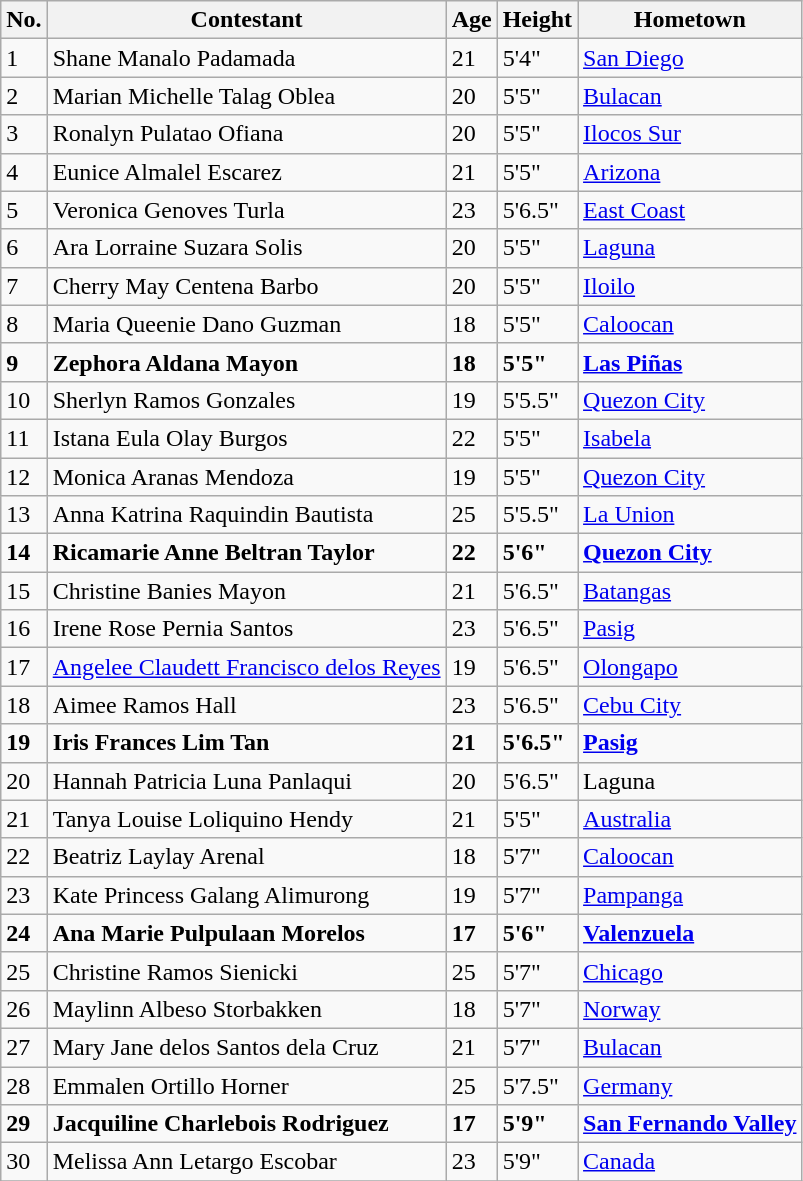<table class="sortable wikitable">
<tr>
<th>No.</th>
<th>Contestant</th>
<th>Age</th>
<th>Height</th>
<th>Hometown</th>
</tr>
<tr>
<td>1</td>
<td>Shane Manalo Padamada</td>
<td>21</td>
<td>5'4"</td>
<td><a href='#'>San Diego</a></td>
</tr>
<tr>
<td>2</td>
<td>Marian Michelle Talag Oblea</td>
<td>20</td>
<td>5'5"</td>
<td><a href='#'>Bulacan</a></td>
</tr>
<tr>
<td>3</td>
<td>Ronalyn Pulatao Ofiana</td>
<td>20</td>
<td>5'5"</td>
<td><a href='#'>Ilocos Sur</a></td>
</tr>
<tr>
<td>4</td>
<td>Eunice Almalel Escarez</td>
<td>21</td>
<td>5'5"</td>
<td><a href='#'>Arizona</a></td>
</tr>
<tr>
<td>5</td>
<td>Veronica Genoves Turla</td>
<td>23</td>
<td>5'6.5"</td>
<td><a href='#'>East Coast</a></td>
</tr>
<tr>
<td>6</td>
<td>Ara Lorraine Suzara Solis</td>
<td>20</td>
<td>5'5"</td>
<td><a href='#'>Laguna</a></td>
</tr>
<tr>
<td>7</td>
<td>Cherry May Centena Barbo</td>
<td>20</td>
<td>5'5"</td>
<td><a href='#'>Iloilo</a></td>
</tr>
<tr>
<td>8</td>
<td>Maria Queenie Dano Guzman</td>
<td>18</td>
<td>5'5"</td>
<td><a href='#'>Caloocan</a></td>
</tr>
<tr>
<td><strong>9</strong></td>
<td><strong>Zephora Aldana Mayon</strong></td>
<td><strong>18</strong></td>
<td><strong>5'5"</strong></td>
<td><strong><a href='#'>Las Piñas</a></strong></td>
</tr>
<tr>
<td>10</td>
<td>Sherlyn Ramos Gonzales</td>
<td>19</td>
<td>5'5.5"</td>
<td><a href='#'>Quezon City</a></td>
</tr>
<tr>
<td>11</td>
<td>Istana Eula Olay Burgos</td>
<td>22</td>
<td>5'5"</td>
<td><a href='#'>Isabela</a></td>
</tr>
<tr>
<td>12</td>
<td>Monica Aranas Mendoza</td>
<td>19</td>
<td>5'5"</td>
<td><a href='#'>Quezon City</a></td>
</tr>
<tr>
<td>13</td>
<td>Anna Katrina Raquindin Bautista</td>
<td>25</td>
<td>5'5.5"</td>
<td><a href='#'>La Union</a></td>
</tr>
<tr>
<td><strong>14</strong></td>
<td><strong>Ricamarie Anne Beltran Taylor</strong></td>
<td><strong>22</strong></td>
<td><strong>5'6"</strong></td>
<td><strong><a href='#'>Quezon City</a></strong></td>
</tr>
<tr>
<td>15</td>
<td>Christine Banies Mayon</td>
<td>21</td>
<td>5'6.5"</td>
<td><a href='#'>Batangas</a></td>
</tr>
<tr>
<td>16</td>
<td>Irene Rose Pernia Santos</td>
<td>23</td>
<td>5'6.5"</td>
<td><a href='#'>Pasig</a></td>
</tr>
<tr>
<td>17</td>
<td><a href='#'>Angelee Claudett Francisco delos Reyes</a></td>
<td>19</td>
<td>5'6.5"</td>
<td><a href='#'>Olongapo</a></td>
</tr>
<tr>
<td>18</td>
<td>Aimee Ramos Hall</td>
<td>23</td>
<td>5'6.5"</td>
<td><a href='#'>Cebu City</a></td>
</tr>
<tr>
<td><strong>19</strong></td>
<td><strong>Iris Frances Lim Tan</strong></td>
<td><strong>21</strong></td>
<td><strong>5'6.5"</strong></td>
<td><strong><a href='#'>Pasig</a></strong></td>
</tr>
<tr>
<td>20</td>
<td>Hannah Patricia Luna Panlaqui</td>
<td>20</td>
<td>5'6.5"</td>
<td>Laguna</td>
</tr>
<tr>
<td>21</td>
<td>Tanya Louise Loliquino Hendy</td>
<td>21</td>
<td>5'5"</td>
<td><a href='#'>Australia</a></td>
</tr>
<tr>
<td>22</td>
<td>Beatriz Laylay Arenal</td>
<td>18</td>
<td>5'7"</td>
<td><a href='#'>Caloocan</a></td>
</tr>
<tr>
<td>23</td>
<td>Kate Princess Galang Alimurong</td>
<td>19</td>
<td>5'7"</td>
<td><a href='#'>Pampanga</a></td>
</tr>
<tr>
<td><strong>24</strong></td>
<td><strong>Ana Marie Pulpulaan Morelos</strong></td>
<td><strong>17</strong></td>
<td><strong>5'6"</strong></td>
<td><strong><a href='#'>Valenzuela</a></strong></td>
</tr>
<tr>
<td>25</td>
<td>Christine Ramos Sienicki</td>
<td>25</td>
<td>5'7"</td>
<td><a href='#'>Chicago</a></td>
</tr>
<tr>
<td>26</td>
<td>Maylinn Albeso Storbakken</td>
<td>18</td>
<td>5'7"</td>
<td><a href='#'>Norway</a></td>
</tr>
<tr>
<td>27</td>
<td>Mary Jane delos Santos dela Cruz</td>
<td>21</td>
<td>5'7"</td>
<td><a href='#'>Bulacan</a></td>
</tr>
<tr>
<td>28</td>
<td>Emmalen Ortillo Horner</td>
<td>25</td>
<td>5'7.5"</td>
<td><a href='#'>Germany</a></td>
</tr>
<tr>
<td><strong>29</strong></td>
<td><strong>Jacquiline Charlebois Rodriguez</strong></td>
<td><strong>17</strong></td>
<td><strong>5'9"</strong></td>
<td><strong><a href='#'>San Fernando Valley</a></strong></td>
</tr>
<tr>
<td>30</td>
<td>Melissa Ann Letargo Escobar</td>
<td>23</td>
<td>5'9"</td>
<td><a href='#'>Canada</a></td>
</tr>
<tr>
</tr>
</table>
